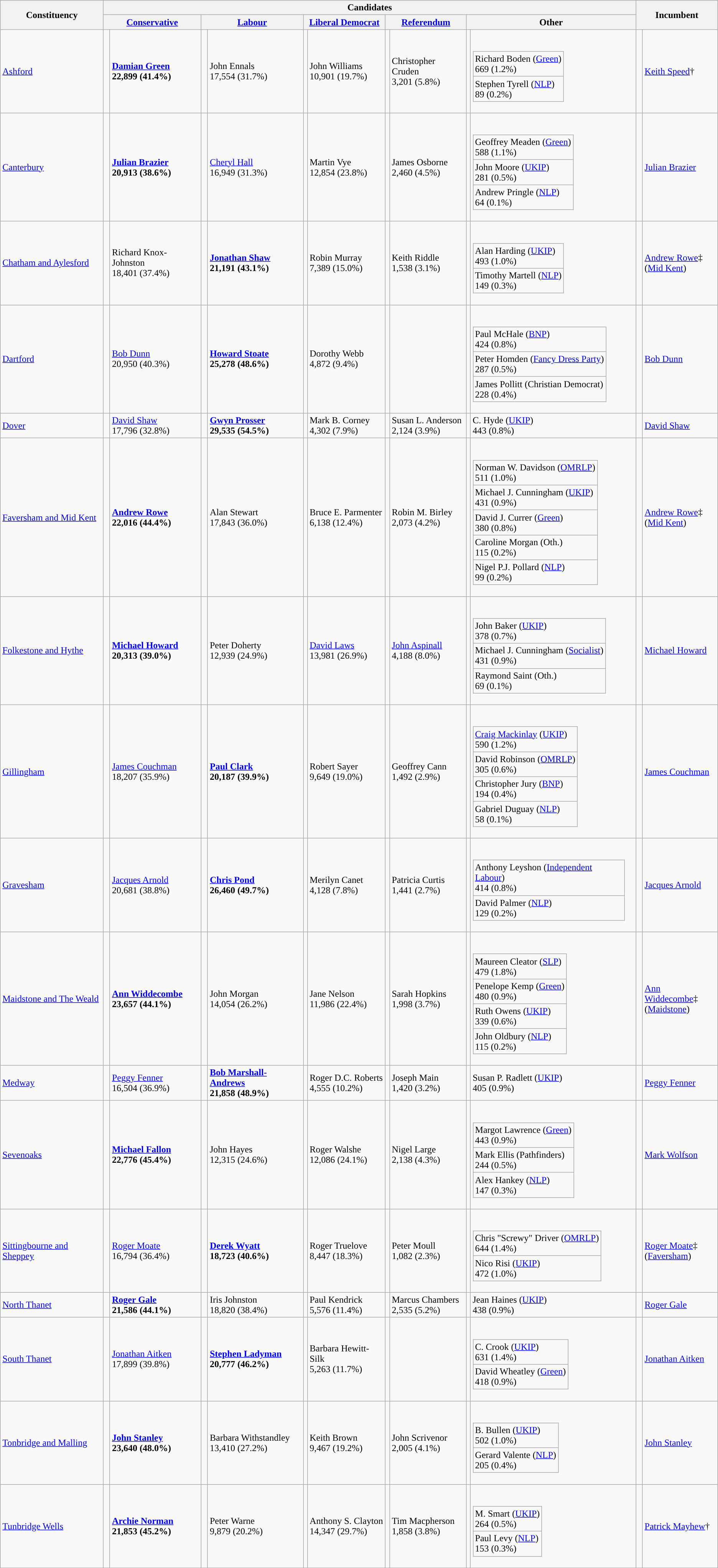<table class="wikitable">
<tr>
<th rowspan="2">Constituency</th>
<th colspan="10">Candidates</th>
<th colspan="2" rowspan="2">Incumbent</th>
</tr>
<tr>
<th colspan="2"><a href='#'>Conservative</a></th>
<th colspan="2"><a href='#'>Labour</a></th>
<th colspan="2"><a href='#'>Liberal Democrat</a></th>
<th colspan="2"><a href='#'>Referendum</a></th>
<th colspan="2">Other</th>
</tr>
<tr>
<td><a href='#'>Ashford</a></td>
<td style="color:inherit;background:"> </td>
<td><strong><a href='#'>Damian Green</a></strong><br><strong>22,899 (41.4%)</strong></td>
<td></td>
<td>John Ennals<br>17,554 (31.7%)</td>
<td></td>
<td>John Williams<br>10,901 (19.7%)</td>
<td></td>
<td>Christopher Cruden<br>3,201 (5.8%)</td>
<td></td>
<td><br><table class="wikitable">
<tr>
<td>Richard Boden (<a href='#'>Green</a>)<br>669 (1.2%)</td>
</tr>
<tr>
<td>Stephen Tyrell (<a href='#'>NLP</a>)<br>89 (0.2%)</td>
</tr>
</table>
</td>
<td style="color:inherit;background:"> </td>
<td><a href='#'>Keith Speed</a>†</td>
</tr>
<tr>
<td><a href='#'>Canterbury</a></td>
<td style="color:inherit;background:"> </td>
<td><strong><a href='#'>Julian Brazier</a></strong><br><strong>20,913 (38.6%)</strong></td>
<td></td>
<td><a href='#'>Cheryl Hall</a><br>16,949 (31.3%)</td>
<td></td>
<td>Martin Vye<br>12,854 (23.8%)</td>
<td></td>
<td>James Osborne<br>2,460 (4.5%)</td>
<td></td>
<td><br><table class="wikitable">
<tr>
<td>Geoffrey Meaden (<a href='#'>Green</a>)<br>588 (1.1%)</td>
</tr>
<tr>
<td>John Moore (<a href='#'>UKIP</a>)<br>281 (0.5%)</td>
</tr>
<tr>
<td>Andrew Pringle (<a href='#'>NLP</a>)<br>64 (0.1%)</td>
</tr>
</table>
</td>
<td style="color:inherit;background:"> </td>
<td><a href='#'>Julian Brazier</a></td>
</tr>
<tr>
<td><a href='#'>Chatham and Aylesford</a></td>
<td></td>
<td>Richard Knox-Johnston<br>18,401 (37.4%)</td>
<td style="color:inherit;background:"> </td>
<td><strong><a href='#'>Jonathan Shaw</a></strong><br><strong>21,191 (43.1%)</strong></td>
<td></td>
<td>Robin Murray<br>7,389 (15.0%)</td>
<td></td>
<td>Keith Riddle<br>1,538 (3.1%)</td>
<td></td>
<td><br><table class="wikitable">
<tr>
<td>Alan Harding (<a href='#'>UKIP</a>)<br>493 (1.0%)</td>
</tr>
<tr>
<td>Timothy Martell (<a href='#'>NLP</a>)<br>149 (0.3%)</td>
</tr>
</table>
</td>
<td style="color:inherit;background:"> </td>
<td><a href='#'>Andrew Rowe</a>‡<br>(<a href='#'>Mid Kent</a>)</td>
</tr>
<tr>
<td><a href='#'>Dartford</a></td>
<td></td>
<td><a href='#'>Bob Dunn</a><br>20,950 (40.3%)</td>
<td style="color:inherit;background:"> </td>
<td><strong><a href='#'>Howard Stoate</a></strong><br><strong>25,278 (48.6%)</strong></td>
<td></td>
<td>Dorothy Webb<br>4,872 (9.4%)</td>
<td></td>
<td></td>
<td></td>
<td><br><table class="wikitable">
<tr>
<td>Paul McHale (<a href='#'>BNP</a>)<br>424 (0.8%)</td>
</tr>
<tr>
<td>Peter Homden (<a href='#'>Fancy Dress Party</a>)<br>287 (0.5%)</td>
</tr>
<tr>
<td>James Pollitt (Christian Democrat)<br>228 (0.4%)</td>
</tr>
</table>
</td>
<td style="color:inherit;background:"> </td>
<td><a href='#'>Bob Dunn</a></td>
</tr>
<tr>
<td><a href='#'>Dover</a></td>
<td></td>
<td><a href='#'>David Shaw</a><br>17,796 (32.8%)</td>
<td style="color:inherit;background:"> </td>
<td><strong><a href='#'>Gwyn Prosser</a></strong><br><strong>29,535 (54.5%)</strong></td>
<td></td>
<td>Mark B. Corney<br>4,302 (7.9%)</td>
<td></td>
<td>Susan L. Anderson<br>2,124 (3.9%)</td>
<td></td>
<td>C. Hyde (<a href='#'>UKIP</a>)<br>443 (0.8%)</td>
<td style="color:inherit;background:"> </td>
<td><a href='#'>David Shaw</a></td>
</tr>
<tr>
<td><a href='#'>Faversham and Mid Kent</a></td>
<td style="color:inherit;background:"> </td>
<td><strong><a href='#'>Andrew Rowe</a></strong><br><strong>22,016 (44.4%)</strong></td>
<td></td>
<td>Alan Stewart<br>17,843 (36.0%)</td>
<td></td>
<td>Bruce E. Parmenter<br>6,138 (12.4%)</td>
<td></td>
<td>Robin M. Birley<br>2,073 (4.2%)</td>
<td></td>
<td><br><table class="wikitable">
<tr>
<td>Norman W. Davidson (<a href='#'>OMRLP</a>)<br>511 (1.0%)</td>
</tr>
<tr>
<td>Michael J. Cunningham (<a href='#'>UKIP</a>)<br>431 (0.9%)</td>
</tr>
<tr>
<td>David J. Currer (<a href='#'>Green</a>)<br>380 (0.8%)</td>
</tr>
<tr>
<td>Caroline Morgan (Oth.)<br>115 (0.2%)</td>
</tr>
<tr>
<td>Nigel P.J. Pollard (<a href='#'>NLP</a>)<br>99 (0.2%)</td>
</tr>
</table>
</td>
<td style="color:inherit;background:"> </td>
<td><a href='#'>Andrew Rowe</a>‡<br>(<a href='#'>Mid Kent</a>)</td>
</tr>
<tr>
<td><a href='#'>Folkestone and Hythe</a></td>
<td style="color:inherit;background:"> </td>
<td><strong><a href='#'>Michael Howard</a></strong><br><strong>20,313 (39.0%)</strong></td>
<td></td>
<td>Peter Doherty<br>12,939 (24.9%)</td>
<td></td>
<td><a href='#'>David Laws</a><br>13,981 (26.9%)</td>
<td></td>
<td><a href='#'>John Aspinall</a><br>4,188 (8.0%)</td>
<td></td>
<td><br><table class="wikitable">
<tr>
<td>John Baker (<a href='#'>UKIP</a>)<br>378 (0.7%)</td>
</tr>
<tr>
<td>Michael J. Cunningham (<a href='#'>Socialist</a>)<br>431 (0.9%)</td>
</tr>
<tr>
<td>Raymond Saint (Oth.)<br>69 (0.1%)</td>
</tr>
</table>
</td>
<td style="color:inherit;background:"> </td>
<td><a href='#'>Michael Howard</a></td>
</tr>
<tr>
<td><a href='#'>Gillingham</a></td>
<td></td>
<td><a href='#'>James Couchman</a><br>18,207 (35.9%)</td>
<td style="color:inherit;background:"> </td>
<td><strong><a href='#'>Paul Clark</a></strong><br><strong>20,187 (39.9%)</strong></td>
<td></td>
<td>Robert Sayer<br>9,649 (19.0%)</td>
<td></td>
<td>Geoffrey Cann<br>1,492 (2.9%)</td>
<td></td>
<td><br><table class="wikitable">
<tr>
<td><a href='#'>Craig Mackinlay</a> (<a href='#'>UKIP</a>)<br>590 (1.2%)</td>
</tr>
<tr>
<td>David Robinson (<a href='#'>OMRLP</a>)<br>305 (0.6%)</td>
</tr>
<tr>
<td>Christopher Jury (<a href='#'>BNP</a>)<br>194 (0.4%)</td>
</tr>
<tr>
<td>Gabriel Duguay (<a href='#'>NLP</a>)<br>58 (0.1%)</td>
</tr>
</table>
</td>
<td style="color:inherit;background:"> </td>
<td><a href='#'>James Couchman</a></td>
</tr>
<tr>
<td><a href='#'>Gravesham</a></td>
<td></td>
<td><a href='#'>Jacques Arnold</a><br>20,681 (38.8%)</td>
<td style="color:inherit;background:"> </td>
<td><strong><a href='#'>Chris Pond</a></strong><br><strong>26,460 (49.7%)</strong></td>
<td></td>
<td>Merilyn Canet<br>4,128 (7.8%)</td>
<td></td>
<td>Patricia Curtis<br>1,441 (2.7%)</td>
<td></td>
<td><br><table class="wikitable">
<tr>
<td>Anthony Leyshon (<a href='#'>Independent Labour</a>)<br>414 (0.8%)</td>
</tr>
<tr>
<td>David Palmer (<a href='#'>NLP</a>)<br>129 (0.2%)</td>
</tr>
</table>
</td>
<td style="color:inherit;background:"> </td>
<td><a href='#'>Jacques Arnold</a></td>
</tr>
<tr>
<td><a href='#'>Maidstone and The Weald</a></td>
<td style="color:inherit;background:"> </td>
<td><strong><a href='#'>Ann Widdecombe</a></strong><br><strong>23,657 (44.1%)</strong></td>
<td></td>
<td>John Morgan<br>14,054 (26.2%)</td>
<td></td>
<td>Jane Nelson<br>11,986 (22.4%)</td>
<td></td>
<td>Sarah Hopkins<br>1,998 (3.7%)</td>
<td></td>
<td><br><table class="wikitable">
<tr>
<td>Maureen Cleator (<a href='#'>SLP</a>)<br>479 (1.8%)</td>
</tr>
<tr>
<td>Penelope Kemp (<a href='#'>Green</a>)<br>480 (0.9%)</td>
</tr>
<tr>
<td>Ruth Owens (<a href='#'>UKIP</a>)<br>339 (0.6%)</td>
</tr>
<tr>
<td>John Oldbury (<a href='#'>NLP</a>)<br>115 (0.2%)</td>
</tr>
</table>
</td>
<td style="color:inherit;background:"> </td>
<td><a href='#'>Ann Widdecombe</a>‡<br>(<a href='#'>Maidstone</a>)</td>
</tr>
<tr>
<td><a href='#'>Medway</a></td>
<td></td>
<td><a href='#'>Peggy Fenner</a><br>16,504 (36.9%)</td>
<td style="color:inherit;background:"> </td>
<td><strong><a href='#'>Bob Marshall-Andrews</a></strong><br><strong>21,858 (48.9%)</strong></td>
<td></td>
<td>Roger D.C. Roberts<br>4,555 (10.2%)</td>
<td></td>
<td>Joseph Main<br>1,420 (3.2%)</td>
<td></td>
<td>Susan P. Radlett (<a href='#'>UKIP</a>)<br>405 (0.9%)</td>
<td style="color:inherit;background:"> </td>
<td><a href='#'>Peggy Fenner</a></td>
</tr>
<tr>
<td><a href='#'>Sevenoaks</a></td>
<td style="color:inherit;background:"> </td>
<td><strong><a href='#'>Michael Fallon</a></strong><br><strong>22,776 (45.4%)</strong></td>
<td></td>
<td>John Hayes<br>12,315 (24.6%)</td>
<td></td>
<td>Roger Walshe<br>12,086 (24.1%)</td>
<td></td>
<td>Nigel Large<br>2,138 (4.3%)</td>
<td></td>
<td><br><table class="wikitable">
<tr>
<td>Margot Lawrence (<a href='#'>Green</a>)<br>443 (0.9%)</td>
</tr>
<tr>
<td>Mark Ellis (Pathfinders)<br>244 (0.5%)</td>
</tr>
<tr>
<td>Alex Hankey (<a href='#'>NLP</a>)<br>147 (0.3%)</td>
</tr>
</table>
</td>
<td style="color:inherit;background:"> </td>
<td><a href='#'>Mark Wolfson</a></td>
</tr>
<tr>
<td><a href='#'>Sittingbourne and Sheppey</a></td>
<td></td>
<td><a href='#'>Roger Moate</a><br>16,794 (36.4%)</td>
<td style="color:inherit;background:"> </td>
<td><strong><a href='#'>Derek Wyatt</a></strong><br><strong>18,723 (40.6%)</strong></td>
<td></td>
<td>Roger Truelove<br>8,447 (18.3%)</td>
<td></td>
<td>Peter Moull<br>1,082 (2.3%)</td>
<td></td>
<td><br><table class="wikitable">
<tr>
<td>Chris "Screwy" Driver (<a href='#'>OMRLP</a>)<br>644 (1.4%)</td>
</tr>
<tr>
<td>Nico Risi (<a href='#'>UKIP</a>)<br>472 (1.0%)</td>
</tr>
</table>
</td>
<td style="color:inherit;background:"> </td>
<td><a href='#'>Roger Moate</a>‡<br>(<a href='#'>Faversham</a>)</td>
</tr>
<tr>
<td><a href='#'>North Thanet</a></td>
<td style="color:inherit;background:"> </td>
<td><strong><a href='#'>Roger Gale</a></strong><br><strong>21,586 (44.1%)</strong></td>
<td></td>
<td>Iris Johnston<br>18,820 (38.4%)</td>
<td></td>
<td>Paul Kendrick<br>5,576 (11.4%)</td>
<td></td>
<td>Marcus Chambers<br>2,535 (5.2%)</td>
<td></td>
<td>Jean Haines (<a href='#'>UKIP</a>)<br>438 (0.9%)</td>
<td style="color:inherit;background:"> </td>
<td><a href='#'>Roger Gale</a></td>
</tr>
<tr>
<td><a href='#'>South Thanet</a></td>
<td></td>
<td><a href='#'>Jonathan Aitken</a><br>17,899 (39.8%)</td>
<td style="color:inherit;background:"> </td>
<td><strong><a href='#'>Stephen Ladyman</a></strong><br><strong>20,777 (46.2%)</strong></td>
<td></td>
<td>Barbara Hewitt-Silk<br>5,263 (11.7%)</td>
<td></td>
<td></td>
<td></td>
<td><br><table class="wikitable">
<tr>
<td>C. Crook (<a href='#'>UKIP</a>)<br>631 (1.4%)</td>
</tr>
<tr>
<td>David Wheatley (<a href='#'>Green</a>)<br>418 (0.9%)</td>
</tr>
</table>
</td>
<td style="color:inherit;background:"> </td>
<td><a href='#'>Jonathan Aitken</a></td>
</tr>
<tr>
<td><a href='#'>Tonbridge and Malling</a></td>
<td style="color:inherit;background:"> </td>
<td><strong><a href='#'>John Stanley</a></strong><br><strong>23,640 (48.0%)</strong></td>
<td></td>
<td>Barbara Withstandley<br>13,410 (27.2%)</td>
<td></td>
<td>Keith Brown<br>9,467 (19.2%)</td>
<td></td>
<td>John Scrivenor<br>2,005 (4.1%)</td>
<td></td>
<td><br><table class="wikitable">
<tr>
<td>B. Bullen (<a href='#'>UKIP</a>)<br>502 (1.0%)</td>
</tr>
<tr>
<td>Gerard Valente (<a href='#'>NLP</a>)<br>205 (0.4%)</td>
</tr>
</table>
</td>
<td style="color:inherit;background:"> </td>
<td><a href='#'>John Stanley</a></td>
</tr>
<tr>
<td><a href='#'>Tunbridge Wells</a></td>
<td style="color:inherit;background:"> </td>
<td><strong><a href='#'>Archie Norman</a></strong><br><strong>21,853 (45.2%)</strong></td>
<td></td>
<td>Peter Warne<br>9,879 (20.2%)</td>
<td></td>
<td>Anthony S. Clayton<br>14,347 (29.7%)</td>
<td></td>
<td>Tim Macpherson<br>1,858 (3.8%)</td>
<td></td>
<td><br><table class="wikitable">
<tr>
<td>M. Smart (<a href='#'>UKIP</a>)<br>264 (0.5%)</td>
</tr>
<tr>
<td>Paul Levy (<a href='#'>NLP</a>)<br>153 (0.3%)</td>
</tr>
</table>
</td>
<td style="color:inherit;background:"> </td>
<td><a href='#'>Patrick Mayhew</a>†</td>
</tr>
</table>
